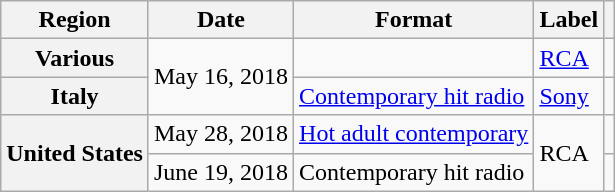<table class="wikitable plainrowheaders">
<tr>
<th scope="col">Region</th>
<th scope="col">Date</th>
<th scope="col">Format</th>
<th scope="col">Label</th>
<th scope="col"></th>
</tr>
<tr>
<th scope="row">Various</th>
<td rowspan="2">May 16, 2018</td>
<td></td>
<td><a href='#'>RCA</a></td>
<td></td>
</tr>
<tr>
<th scope="row">Italy</th>
<td><a href='#'>Contemporary hit radio</a></td>
<td><a href='#'>Sony</a></td>
<td></td>
</tr>
<tr>
<th scope="row" rowspan="2">United States</th>
<td>May 28, 2018</td>
<td><a href='#'>Hot adult contemporary</a></td>
<td rowspan="2">RCA</td>
<td></td>
</tr>
<tr>
<td>June 19, 2018</td>
<td>Contemporary hit radio</td>
<td></td>
</tr>
</table>
